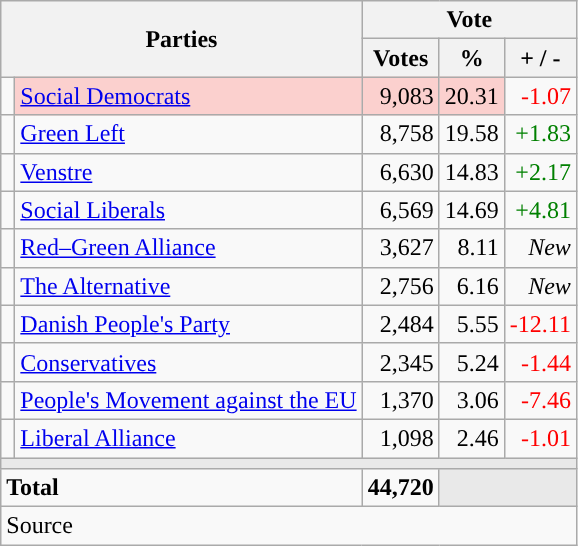<table class="wikitable" style="text-align:right;">
<tr>
<th style="text-align:centre;" rowspan="2" colspan="2" width="225">Parties</th>
<th colspan="3">Vote</th>
</tr>
<tr>
<th width="15">Votes</th>
<th width="15">%</th>
<th width="15">+ / -</th>
</tr>
<tr>
<td width="2" style="color:inherit;background:"></td>
<td bgcolor=#fbd0ce   align="left"><a href='#'>Social Democrats</a></td>
<td bgcolor=#fbd0ce>9,083</td>
<td bgcolor=#fbd0ce>20.31</td>
<td style=color:red;>-1.07</td>
</tr>
<tr>
<td width="2" style="color:inherit;background:"></td>
<td align="left"><a href='#'>Green Left</a></td>
<td>8,758</td>
<td>19.58</td>
<td style=color:green;>+1.83</td>
</tr>
<tr>
<td width="2" style="color:inherit;background:"></td>
<td align="left"><a href='#'>Venstre</a></td>
<td>6,630</td>
<td>14.83</td>
<td style=color:green;>+2.17</td>
</tr>
<tr>
<td width="2" style="color:inherit;background:"></td>
<td align="left"><a href='#'>Social Liberals</a></td>
<td>6,569</td>
<td>14.69</td>
<td style=color:green;>+4.81</td>
</tr>
<tr>
<td width="2" style="color:inherit;background:"></td>
<td align="left"><a href='#'>Red–Green Alliance</a></td>
<td>3,627</td>
<td>8.11</td>
<td><em>New</em></td>
</tr>
<tr>
<td width="2" style="color:inherit;background:"></td>
<td align="left"><a href='#'>The Alternative</a></td>
<td>2,756</td>
<td>6.16</td>
<td><em>New</em></td>
</tr>
<tr>
<td width="2" style="color:inherit;background:"></td>
<td align="left"><a href='#'>Danish People's Party</a></td>
<td>2,484</td>
<td>5.55</td>
<td style=color:red;>-12.11</td>
</tr>
<tr>
<td width="2" style="color:inherit;background:"></td>
<td align="left"><a href='#'>Conservatives</a></td>
<td>2,345</td>
<td>5.24</td>
<td style=color:red;>-1.44</td>
</tr>
<tr>
<td width="2" style="color:inherit;background:"></td>
<td align="left"><a href='#'>People's Movement against the EU</a></td>
<td>1,370</td>
<td>3.06</td>
<td style=color:red;>-7.46</td>
</tr>
<tr>
<td width="2" style="color:inherit;background:"></td>
<td align="left"><a href='#'>Liberal Alliance</a></td>
<td>1,098</td>
<td>2.46</td>
<td style=color:red;>-1.01</td>
</tr>
<tr>
<td colspan="7" bgcolor="#E9E9E9"></td>
</tr>
<tr>
<td align="left" colspan="2"><strong>Total</strong></td>
<td><strong>44,720</strong></td>
<td bgcolor="#E9E9E9" colspan="2"></td>
</tr>
<tr>
<td align="left" colspan="6">Source</td>
</tr>
</table>
